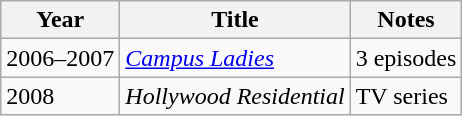<table class="wikitable">
<tr>
<th>Year</th>
<th>Title</th>
<th>Notes</th>
</tr>
<tr>
<td>2006–2007</td>
<td><em><a href='#'>Campus Ladies</a></em></td>
<td>3 episodes</td>
</tr>
<tr>
<td>2008</td>
<td><em>Hollywood Residential</em></td>
<td>TV series</td>
</tr>
</table>
